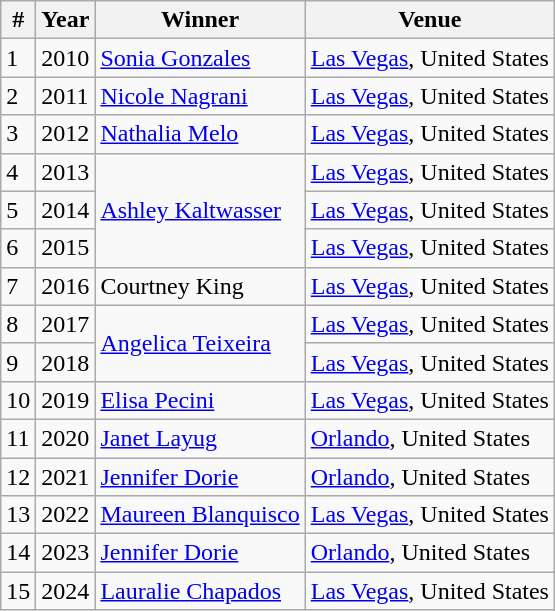<table class="wikitable">
<tr>
<th>#</th>
<th>Year</th>
<th>Winner</th>
<th>Venue</th>
</tr>
<tr>
<td>1</td>
<td>2010</td>
<td> <a href='#'>Sonia Gonzales</a></td>
<td> <a href='#'>Las Vegas</a>, United States</td>
</tr>
<tr>
<td>2</td>
<td>2011</td>
<td> <a href='#'>Nicole Nagrani</a></td>
<td> <a href='#'>Las Vegas</a>, United States</td>
</tr>
<tr>
<td>3</td>
<td>2012</td>
<td> <a href='#'>Nathalia Melo</a></td>
<td> <a href='#'>Las Vegas</a>, United States</td>
</tr>
<tr>
<td>4</td>
<td>2013</td>
<td rowspan="3"> <a href='#'>Ashley Kaltwasser</a></td>
<td> <a href='#'>Las Vegas</a>, United States</td>
</tr>
<tr>
<td>5</td>
<td>2014</td>
<td> <a href='#'>Las Vegas</a>, United States</td>
</tr>
<tr>
<td>6</td>
<td>2015</td>
<td> <a href='#'>Las Vegas</a>, United States</td>
</tr>
<tr>
<td>7</td>
<td>2016</td>
<td> Courtney King</td>
<td> <a href='#'>Las Vegas</a>, United States</td>
</tr>
<tr>
<td>8</td>
<td>2017</td>
<td rowspan="2"> <a href='#'>Angelica Teixeira</a></td>
<td> <a href='#'>Las Vegas</a>, United States</td>
</tr>
<tr>
<td>9</td>
<td>2018</td>
<td> <a href='#'>Las Vegas</a>, United States</td>
</tr>
<tr>
<td>10</td>
<td>2019</td>
<td> <a href='#'>Elisa Pecini</a></td>
<td> <a href='#'>Las Vegas</a>, United States</td>
</tr>
<tr>
<td>11</td>
<td>2020</td>
<td> <a href='#'>Janet Layug</a></td>
<td> <a href='#'>Orlando</a>, United States</td>
</tr>
<tr>
<td>12</td>
<td>2021</td>
<td> <a href='#'>Jennifer Dorie</a></td>
<td> <a href='#'>Orlando</a>, United States</td>
</tr>
<tr>
<td>13</td>
<td>2022</td>
<td> <a href='#'>Maureen Blanquisco</a></td>
<td> <a href='#'>Las Vegas</a>, United States</td>
</tr>
<tr>
<td>14</td>
<td>2023</td>
<td> <a href='#'>Jennifer Dorie</a></td>
<td rowspan="1"> <a href='#'>Orlando</a>, United States</td>
</tr>
<tr>
<td>15</td>
<td>2024</td>
<td> <a href='#'>Lauralie Chapados</a></td>
<td> <a href='#'>Las Vegas</a>, United States</td>
</tr>
</table>
